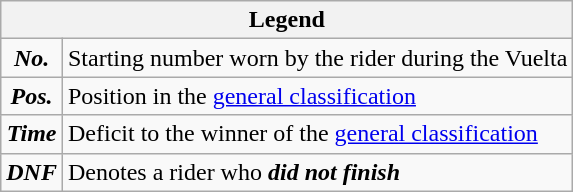<table class="wikitable">
<tr>
<th colspan=2>Legend</th>
</tr>
<tr>
<td align=center><strong><em>No.</em></strong></td>
<td>Starting number worn by the rider during the Vuelta</td>
</tr>
<tr>
<td align=center><strong><em>Pos.</em></strong></td>
<td>Position in the <a href='#'>general classification</a></td>
</tr>
<tr>
<td align=center><strong><em>Time</em></strong></td>
<td>Deficit to the winner of the <a href='#'>general classification</a></td>
</tr>
<tr>
<td align=center><strong><em>DNF</em></strong></td>
<td>Denotes a rider who <strong><em>did not finish</em></strong></td>
</tr>
</table>
